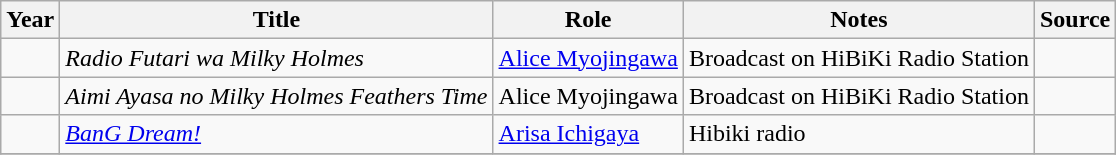<table class="wikitable sortable plainrowheaders">
<tr>
<th>Year</th>
<th>Title</th>
<th>Role</th>
<th class="unsortable">Notes</th>
<th class="unsortable">Source</th>
</tr>
<tr>
<td></td>
<td><em>Radio Futari wa Milky Holmes</em></td>
<td><a href='#'>Alice Myojingawa</a></td>
<td>Broadcast on HiBiKi Radio Station</td>
<td></td>
</tr>
<tr>
<td></td>
<td><em>Aimi Ayasa no Milky Holmes Feathers Time</em></td>
<td>Alice Myojingawa</td>
<td>Broadcast on HiBiKi Radio Station</td>
<td></td>
</tr>
<tr>
<td></td>
<td><em><a href='#'>BanG Dream!</a></em></td>
<td><a href='#'>Arisa Ichigaya</a></td>
<td>Hibiki radio</td>
<td></td>
</tr>
<tr>
</tr>
</table>
